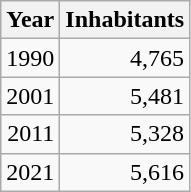<table cellspacing="0" cellpadding="0">
<tr>
<td valign="top"><br><table class="wikitable sortable zebra hintergrundfarbe5">
<tr>
<th>Year</th>
<th>Inhabitants</th>
</tr>
<tr align="right">
<td>1990</td>
<td>4,765</td>
</tr>
<tr align="right">
<td>2001</td>
<td>5,481</td>
</tr>
<tr align="right">
<td>2011</td>
<td>5,328</td>
</tr>
<tr align="right">
<td>2021</td>
<td>5,616</td>
</tr>
</table>
</td>
</tr>
</table>
